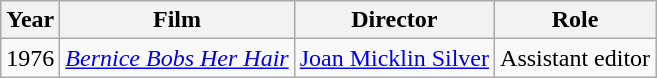<table class="wikitable">
<tr>
<th>Year</th>
<th>Film</th>
<th>Director</th>
<th>Role</th>
</tr>
<tr>
<td>1976</td>
<td><em><a href='#'>Bernice Bobs Her Hair</a></em></td>
<td><a href='#'>Joan Micklin Silver</a></td>
<td>Assistant editor</td>
</tr>
</table>
